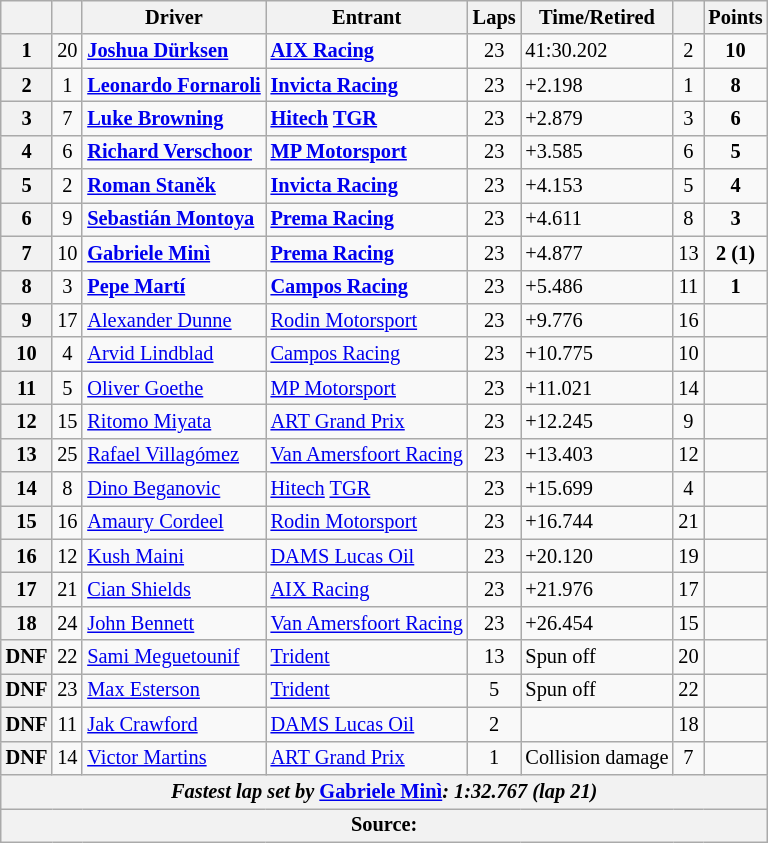<table class="wikitable" style="font-size:85%">
<tr>
<th scope="col"></th>
<th scope="col"></th>
<th scope="col">Driver</th>
<th scope="col">Entrant</th>
<th scope="col">Laps</th>
<th scope="col">Time/Retired</th>
<th scope="col"></th>
<th scope="col">Points</th>
</tr>
<tr>
<th>1</th>
<td align="center">20</td>
<td> <strong><a href='#'>Joshua Dürksen</a></strong></td>
<td><strong><a href='#'>AIX Racing</a></strong></td>
<td align="center">23</td>
<td>41:30.202</td>
<td align="center">2</td>
<td align="center"><strong>10</strong></td>
</tr>
<tr>
<th>2</th>
<td align="center">1</td>
<td> <strong><a href='#'>Leonardo Fornaroli</a></strong></td>
<td><strong><a href='#'>Invicta Racing</a></strong></td>
<td align="center">23</td>
<td>+2.198</td>
<td align="center">1</td>
<td align="center"><strong>8</strong></td>
</tr>
<tr>
<th>3</th>
<td align="center">7</td>
<td> <strong><a href='#'>Luke Browning</a></strong></td>
<td><strong><a href='#'>Hitech</a> <a href='#'>TGR</a></strong></td>
<td align="center">23</td>
<td>+2.879</td>
<td align="center">3</td>
<td align="center"><strong>6</strong></td>
</tr>
<tr>
<th>4</th>
<td align="center">6</td>
<td> <strong><a href='#'>Richard Verschoor</a></strong></td>
<td><strong><a href='#'>MP Motorsport</a></strong></td>
<td align="center">23</td>
<td>+3.585</td>
<td align="center">6</td>
<td align="center"><strong>5</strong></td>
</tr>
<tr>
<th>5</th>
<td align="center">2</td>
<td> <strong><a href='#'>Roman Staněk</a></strong></td>
<td><strong><a href='#'>Invicta Racing</a></strong></td>
<td align="center">23</td>
<td>+4.153</td>
<td align="center">5</td>
<td align="center"><strong>4</strong></td>
</tr>
<tr>
<th>6</th>
<td align="center">9</td>
<td> <strong><a href='#'>Sebastián Montoya</a></strong></td>
<td><strong><a href='#'>Prema Racing</a></strong></td>
<td align="center">23</td>
<td>+4.611</td>
<td align="center">8</td>
<td align="center"><strong>3</strong></td>
</tr>
<tr>
<th>7</th>
<td align="center">10</td>
<td> <strong><a href='#'>Gabriele Minì</a></strong></td>
<td><strong><a href='#'>Prema Racing</a></strong></td>
<td align="center">23</td>
<td>+4.877</td>
<td align="center">13</td>
<td align="center"><strong>2 (1)</strong></td>
</tr>
<tr>
<th>8</th>
<td align="center">3</td>
<td> <strong><a href='#'>Pepe Martí</a></strong></td>
<td><strong><a href='#'>Campos Racing</a></strong></td>
<td align="center">23</td>
<td>+5.486</td>
<td align="center">11</td>
<td align="center"><strong>1</strong></td>
</tr>
<tr>
<th>9</th>
<td align="center">17</td>
<td> <a href='#'>Alexander Dunne</a></td>
<td><a href='#'>Rodin Motorsport</a></td>
<td align="center">23</td>
<td>+9.776</td>
<td align="center">16</td>
<td align="center"></td>
</tr>
<tr>
<th>10</th>
<td align="center">4</td>
<td> <a href='#'>Arvid Lindblad</a></td>
<td><a href='#'>Campos Racing</a></td>
<td align="center">23</td>
<td>+10.775</td>
<td align="center">10</td>
<td></td>
</tr>
<tr>
<th>11</th>
<td align="center">5</td>
<td> <a href='#'>Oliver Goethe</a></td>
<td><a href='#'>MP Motorsport</a></td>
<td align="center">23</td>
<td>+11.021</td>
<td align="center">14</td>
<td></td>
</tr>
<tr>
<th>12</th>
<td align="center">15</td>
<td> <a href='#'>Ritomo Miyata</a></td>
<td><a href='#'>ART Grand Prix</a></td>
<td align="center">23</td>
<td>+12.245</td>
<td align="center">9</td>
<td></td>
</tr>
<tr>
<th>13</th>
<td align="center">25</td>
<td> <a href='#'>Rafael Villagómez</a></td>
<td><a href='#'>Van Amersfoort Racing</a></td>
<td align="center">23</td>
<td>+13.403</td>
<td align="center">12</td>
<td align="center"></td>
</tr>
<tr>
<th>14</th>
<td align="center">8</td>
<td> <a href='#'>Dino Beganovic</a></td>
<td><a href='#'>Hitech</a> <a href='#'>TGR</a></td>
<td align="center">23</td>
<td>+15.699</td>
<td align="center">4</td>
<td></td>
</tr>
<tr>
<th>15</th>
<td align="center">16</td>
<td> <a href='#'>Amaury Cordeel</a></td>
<td><a href='#'>Rodin Motorsport</a></td>
<td align="center">23</td>
<td>+16.744</td>
<td align="center">21</td>
<td></td>
</tr>
<tr>
<th>16</th>
<td align="center">12</td>
<td> <a href='#'>Kush Maini</a></td>
<td><a href='#'>DAMS Lucas Oil</a></td>
<td align="center">23</td>
<td>+20.120</td>
<td align="center">19</td>
<td></td>
</tr>
<tr>
<th>17</th>
<td align="center">21</td>
<td> <a href='#'>Cian Shields</a></td>
<td><a href='#'>AIX Racing</a></td>
<td align="center">23</td>
<td>+21.976</td>
<td align="center">17</td>
<td align="center"></td>
</tr>
<tr>
<th>18</th>
<td align="center">24</td>
<td> <a href='#'>John Bennett</a></td>
<td><a href='#'>Van Amersfoort Racing</a></td>
<td align="center">23</td>
<td>+26.454</td>
<td align="center">15</td>
<td align="center"></td>
</tr>
<tr>
<th>DNF</th>
<td align="center">22</td>
<td> <a href='#'>Sami Meguetounif</a></td>
<td><a href='#'>Trident</a></td>
<td align="center">13</td>
<td>Spun off</td>
<td align="center">20</td>
<td></td>
</tr>
<tr>
<th>DNF</th>
<td align="center">23</td>
<td> <a href='#'>Max Esterson</a></td>
<td><a href='#'>Trident</a></td>
<td align="center">5</td>
<td>Spun off</td>
<td align="center">22</td>
<td align="center"></td>
</tr>
<tr>
<th>DNF</th>
<td align="center">11</td>
<td> <a href='#'>Jak Crawford</a></td>
<td><a href='#'>DAMS Lucas Oil</a></td>
<td align="center">2</td>
<td></td>
<td align="center">18</td>
<td align="center"></td>
</tr>
<tr>
<th>DNF</th>
<td align="center">14</td>
<td> <a href='#'>Victor Martins</a></td>
<td><a href='#'>ART Grand Prix</a></td>
<td align="center">1</td>
<td>Collision damage</td>
<td align="center">7</td>
<td align=“center”></td>
</tr>
<tr>
<th colspan="8"><em>Fastest lap set by</em> <strong> <a href='#'>Gabriele Minì</a><strong><em>: 1:32.767 (lap 21)<em></th>
</tr>
<tr>
<th colspan="8">Source: </th>
</tr>
</table>
